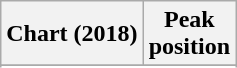<table class="wikitable sortable plainrowheaders" style="text-align:center">
<tr>
<th>Chart (2018)</th>
<th>Peak<br>position</th>
</tr>
<tr>
</tr>
<tr>
</tr>
<tr>
</tr>
<tr>
</tr>
<tr>
</tr>
<tr>
</tr>
<tr>
</tr>
<tr>
</tr>
<tr>
</tr>
</table>
